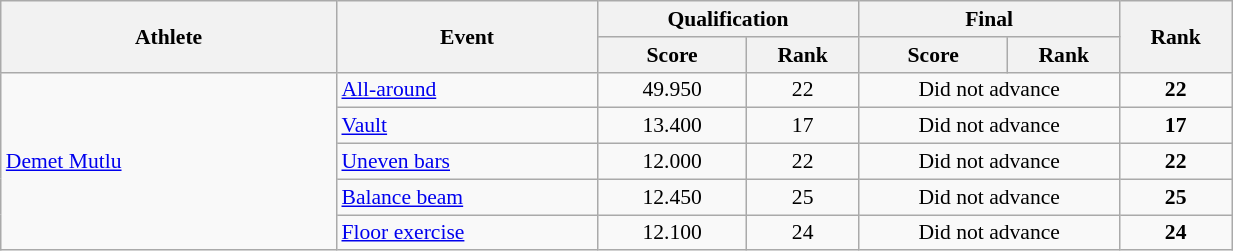<table class="wikitable" width="65%" style="text-align:center; font-size:90%">
<tr>
<th rowspan="2" width="18%">Athlete</th>
<th rowspan="2" width="14%">Event</th>
<th colspan="2" width="14%">Qualification</th>
<th colspan="2" width="14%">Final</th>
<th rowspan="2" width="6%">Rank</th>
</tr>
<tr>
<th width="8%">Score</th>
<th>Rank</th>
<th width="8%">Score</th>
<th>Rank</th>
</tr>
<tr>
<td rowspan=5 align="left"><a href='#'>Demet Mutlu</a></td>
<td align="left"><a href='#'>All-around</a></td>
<td>49.950</td>
<td>22</td>
<td colspan=2>Did not advance</td>
<td><strong>22</strong></td>
</tr>
<tr>
<td align="left"><a href='#'>Vault</a></td>
<td>13.400</td>
<td>17</td>
<td colspan=2>Did not advance</td>
<td><strong>17</strong></td>
</tr>
<tr>
<td align="left"><a href='#'>Uneven bars</a></td>
<td>12.000</td>
<td>22</td>
<td colspan=2>Did not advance</td>
<td><strong>22</strong></td>
</tr>
<tr>
<td align="left"><a href='#'>Balance beam</a></td>
<td>12.450</td>
<td>25</td>
<td colspan=2>Did not advance</td>
<td><strong>25</strong></td>
</tr>
<tr>
<td align="left"><a href='#'>Floor exercise</a></td>
<td>12.100</td>
<td>24</td>
<td colspan=2>Did not advance</td>
<td><strong>24</strong></td>
</tr>
</table>
